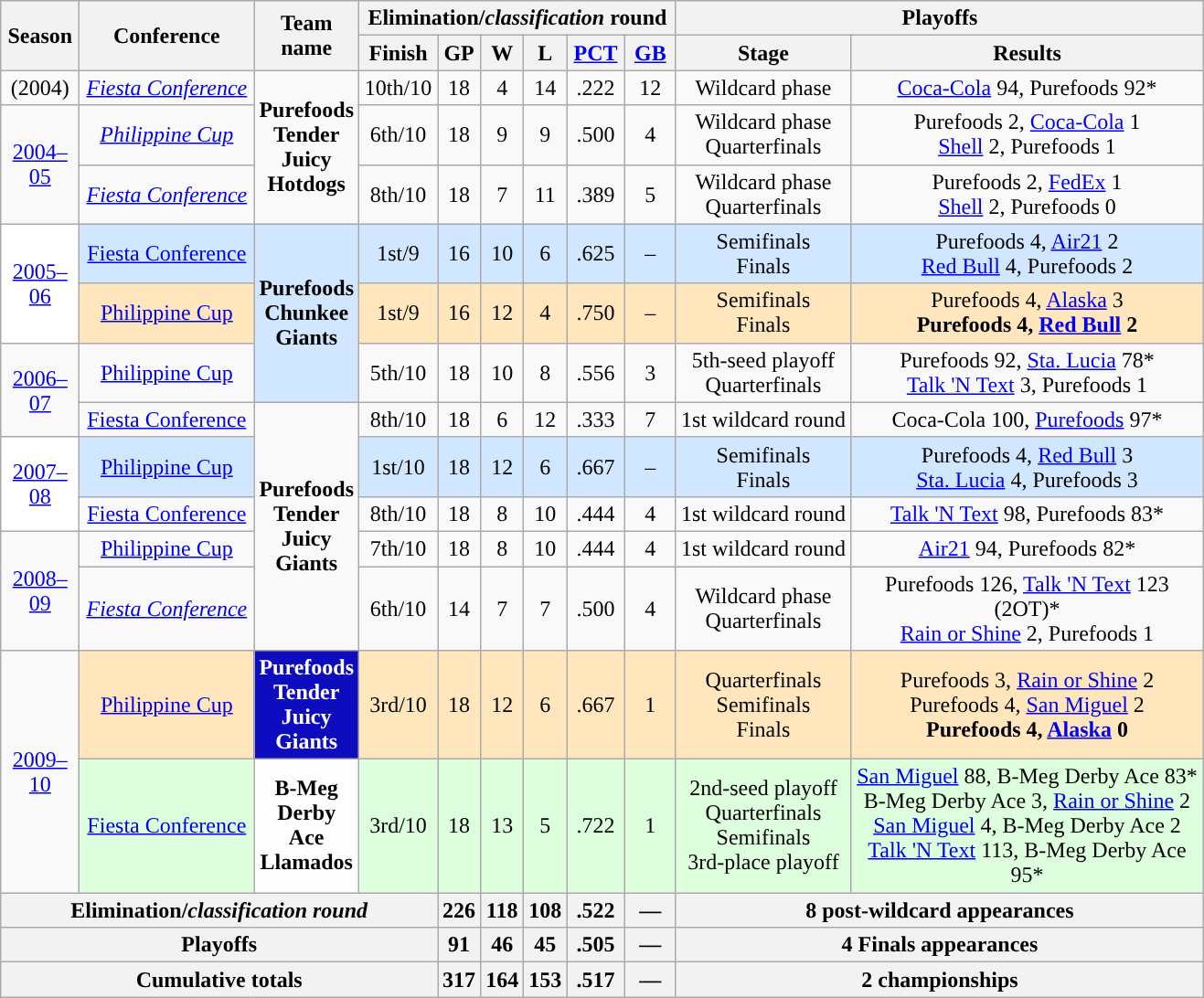<table class=wikitable style="text-align:center;">
<tr>
<th width=50px rowspan=2>Season</th>
<th width=120px rowspan=2>Conference</th>
<th width=60px rowspan=2>Team name</th>
<th colspan=6>Elimination/<em>classification</em> round</th>
<th colspan=2>Playoffs</th>
</tr>
<tr>
<th width=50px>Finish</th>
<th width=20px>GP</th>
<th width=20px>W</th>
<th width=20px>L</th>
<th width=35px><a href='#'>PCT</a></th>
<th width=30px><a href='#'>GB</a></th>
<th width=120px>Stage</th>
<th width=250px>Results</th>
</tr>
<tr>
<td>(2004)</td>
<td><em><a href='#'>Fiesta Conference</a></em></td>
<td rowspan=3><strong>Purefoods Tender Juicy Hotdogs</strong></td>
<td>10th/10</td>
<td>18</td>
<td>4</td>
<td>14</td>
<td>.222</td>
<td>12</td>
<td>Wildcard phase</td>
<td><a href='#'>Coca-Cola</a> 94, Purefoods 92*</td>
</tr>
<tr>
<td rowspan=2><a href='#'>2004–05</a></td>
<td><em><a href='#'>Philippine Cup</a></em></td>
<td>6th/10</td>
<td>18</td>
<td>9</td>
<td>9</td>
<td>.500</td>
<td>4</td>
<td>Wildcard phase<br>Quarterfinals</td>
<td>Purefoods 2, <a href='#'>Coca-Cola</a> 1<br><a href='#'>Shell</a> 2, Purefoods 1</td>
</tr>
<tr>
<td><em><a href='#'>Fiesta Conference</a></em></td>
<td>8th/10</td>
<td>18</td>
<td>7</td>
<td>11</td>
<td>.389</td>
<td>5</td>
<td>Wildcard phase<br>Quarterfinals</td>
<td>Purefoods 2, <a href='#'>FedEx</a> 1<br><a href='#'>Shell</a> 2, Purefoods 0</td>
</tr>
<tr bgcolor=#D0E7FF>
<td bgcolor=white rowspan=2><a href='#'>2005–06</a></td>
<td><a href='#'>Fiesta Conference</a></td>
<td rowspan=3><strong>Purefoods Chunkee Giants</strong></td>
<td>1st/9</td>
<td>16</td>
<td>10</td>
<td>6</td>
<td>.625</td>
<td>–</td>
<td>Semifinals<br>Finals</td>
<td>Purefoods 4, <a href='#'>Air21</a> 2<br><a href='#'>Red Bull</a> 4, Purefoods 2</td>
</tr>
<tr bgcolor=#FFE6BD>
<td><a href='#'>Philippine Cup</a></td>
<td>1st/9</td>
<td>16</td>
<td>12</td>
<td>4</td>
<td>.750</td>
<td>–</td>
<td>Semifinals<br>Finals</td>
<td>Purefoods 4, <a href='#'>Alaska</a> 3<br><strong>Purefoods 4, <a href='#'>Red Bull</a> 2</strong></td>
</tr>
<tr>
<td rowspan=2><a href='#'>2006–07</a></td>
<td><a href='#'>Philippine Cup</a></td>
<td>5th/10</td>
<td>18</td>
<td>10</td>
<td>8</td>
<td>.556</td>
<td>3</td>
<td>5th-seed playoff<br>Quarterfinals</td>
<td>Purefoods 92, <a href='#'>Sta. Lucia</a> 78*<br><a href='#'>Talk 'N Text</a> 3, Purefoods 1</td>
</tr>
<tr>
<td><a href='#'>Fiesta Conference</a></td>
<td rowspan=5><strong>Purefoods Tender Juicy Giants</strong></td>
<td>8th/10</td>
<td>18</td>
<td>6</td>
<td>12</td>
<td>.333</td>
<td>7</td>
<td>1st wildcard round</td>
<td>Coca-Cola 100, <a href='#'>Purefoods</a> 97*</td>
</tr>
<tr bgcolor=#D0E7FF>
<td bgcolor=white rowspan=2><a href='#'>2007–08</a></td>
<td><a href='#'>Philippine Cup</a></td>
<td>1st/10</td>
<td>18</td>
<td>12</td>
<td>6</td>
<td>.667</td>
<td>–</td>
<td>Semifinals<br>Finals</td>
<td>Purefoods 4, <a href='#'>Red Bull</a> 3<br><a href='#'>Sta. Lucia</a> 4, Purefoods 3</td>
</tr>
<tr>
<td><a href='#'>Fiesta Conference</a></td>
<td>8th/10</td>
<td>18</td>
<td>8</td>
<td>10</td>
<td>.444</td>
<td>4</td>
<td>1st wildcard round</td>
<td><a href='#'>Talk 'N Text</a> 98, Purefoods 83*</td>
</tr>
<tr>
<td rowspan=2><a href='#'>2008–09</a></td>
<td><a href='#'>Philippine Cup</a></td>
<td>7th/10</td>
<td>18</td>
<td>8</td>
<td>10</td>
<td>.444</td>
<td>4</td>
<td>1st wildcard round</td>
<td><a href='#'>Air21</a> 94, Purefoods 82*</td>
</tr>
<tr>
<td><em><a href='#'>Fiesta Conference</a></em></td>
<td>6th/10</td>
<td>14</td>
<td>7</td>
<td>7</td>
<td>.500</td>
<td>4</td>
<td>Wildcard phase<br>Quarterfinals</td>
<td>Purefoods 126, <a href='#'>Talk 'N Text</a> 123 (2OT)*<br><a href='#'>Rain or Shine</a> 2, Purefoods 1</td>
</tr>
<tr>
<td rowspan=2><a href='#'>2009–10</a></td>
<td bgcolor=#FFE6BD><a href='#'>Philippine Cup</a></td>
<td style="background:#0D0DBF; color:#FFFFFF; "><span><strong>Purefoods Tender Juicy Giants</strong></span></td>
<td bgcolor=#FFE6BD>3rd/10</td>
<td bgcolor=#FFE6BD>18</td>
<td bgcolor=#FFE6BD>12</td>
<td bgcolor=#FFE6BD>6</td>
<td bgcolor=#FFE6BD>.667</td>
<td bgcolor=#FFE6BD>1</td>
<td bgcolor=#FFE6BD>Quarterfinals<br>Semifinals<br>Finals</td>
<td bgcolor=#FFE6BD>Purefoods 3, <a href='#'>Rain or Shine</a> 2<br>Purefoods 4, <a href='#'>San Miguel</a> 2<br><strong>Purefoods 4, <a href='#'>Alaska</a> 0</strong></td>
</tr>
<tr>
<td bgcolor=DDFFDD><a href='#'>Fiesta Conference</a></td>
<td bgcolor=fefefe><strong>B-Meg Derby Ace Llamados</strong></td>
<td bgcolor=DDFFDD>3rd/10</td>
<td bgcolor=DDFFDD>18</td>
<td bgcolor=DDFFDD>13</td>
<td bgcolor=DDFFDD>5</td>
<td bgcolor=DDFFDD>.722</td>
<td bgcolor=DDFFDD>1</td>
<td bgcolor=DDFFDD>2nd-seed playoff<br>Quarterfinals<br>Semifinals<br>3rd-place playoff</td>
<td bgcolor=DDFFDD><a href='#'>San Miguel</a> 88, B-Meg Derby Ace 83*<br>B-Meg Derby Ace 3, <a href='#'>Rain or Shine</a> 2<br><a href='#'>San Miguel</a> 4, B-Meg Derby Ace 2<br><a href='#'>Talk 'N Text</a> 113, B-Meg Derby Ace 95*</td>
</tr>
<tr>
<th colspan=4>Elimination/<em>classification round</em></th>
<th>226</th>
<th>118</th>
<th>108</th>
<th>.522</th>
<th>—</th>
<th colspan=2>8 post-wildcard appearances</th>
</tr>
<tr>
<th colspan=4>Playoffs</th>
<th>91</th>
<th>46</th>
<th>45</th>
<th>.505</th>
<th>—</th>
<th colspan=2>4 Finals appearances</th>
</tr>
<tr>
<th colspan=4>Cumulative totals</th>
<th>317</th>
<th>164</th>
<th>153</th>
<th>.517</th>
<th>—</th>
<th colspan=2>2 championships</th>
</tr>
</table>
